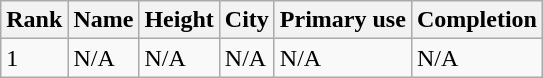<table class="wikitable sortable">
<tr>
<th>Rank</th>
<th>Name</th>
<th>Height</th>
<th>City</th>
<th>Primary use</th>
<th>Completion</th>
</tr>
<tr>
<td>1</td>
<td>N/A</td>
<td>N/A</td>
<td>N/A</td>
<td>N/A</td>
<td>N/A</td>
</tr>
</table>
